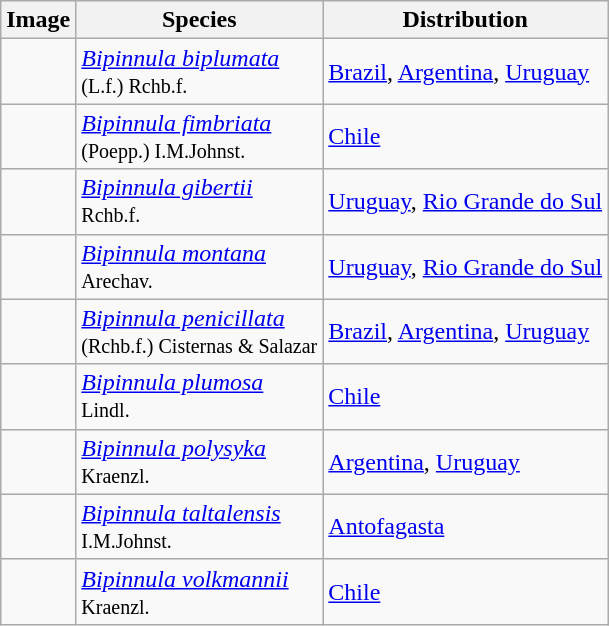<table class="wikitable">
<tr>
<th>Image</th>
<th>Species</th>
<th>Distribution</th>
</tr>
<tr>
<td></td>
<td><em><a href='#'>Bipinnula biplumata</a></em><br><small>(L.f.) Rchb.f.</small></td>
<td><a href='#'>Brazil</a>, <a href='#'>Argentina</a>, <a href='#'>Uruguay</a></td>
</tr>
<tr>
<td></td>
<td><em><a href='#'>Bipinnula fimbriata</a></em><br><small>(Poepp.) I.M.Johnst.</small></td>
<td><a href='#'>Chile</a></td>
</tr>
<tr>
<td></td>
<td><em><a href='#'>Bipinnula gibertii</a></em><br><small>Rchb.f.</small></td>
<td><a href='#'>Uruguay</a>, <a href='#'>Rio Grande do Sul</a></td>
</tr>
<tr>
<td></td>
<td><em><a href='#'>Bipinnula montana</a></em><br><small>Arechav.</small></td>
<td><a href='#'>Uruguay</a>, <a href='#'>Rio Grande do Sul</a></td>
</tr>
<tr>
<td></td>
<td><em><a href='#'>Bipinnula penicillata</a></em><br><small>(Rchb.f.) Cisternas & Salazar</small></td>
<td><a href='#'>Brazil</a>, <a href='#'>Argentina</a>, <a href='#'>Uruguay</a></td>
</tr>
<tr>
<td></td>
<td><em><a href='#'>Bipinnula plumosa</a></em><br><small>Lindl.</small></td>
<td><a href='#'>Chile</a></td>
</tr>
<tr>
<td></td>
<td><em><a href='#'>Bipinnula polysyka</a></em><br><small>Kraenzl.</small></td>
<td><a href='#'>Argentina</a>, <a href='#'>Uruguay</a></td>
</tr>
<tr>
<td></td>
<td><em><a href='#'>Bipinnula taltalensis</a></em><br><small>I.M.Johnst.</small></td>
<td><a href='#'>Antofagasta</a></td>
</tr>
<tr>
<td></td>
<td><em><a href='#'>Bipinnula volkmannii</a></em><br><small>Kraenzl.</small></td>
<td><a href='#'>Chile</a></td>
</tr>
</table>
